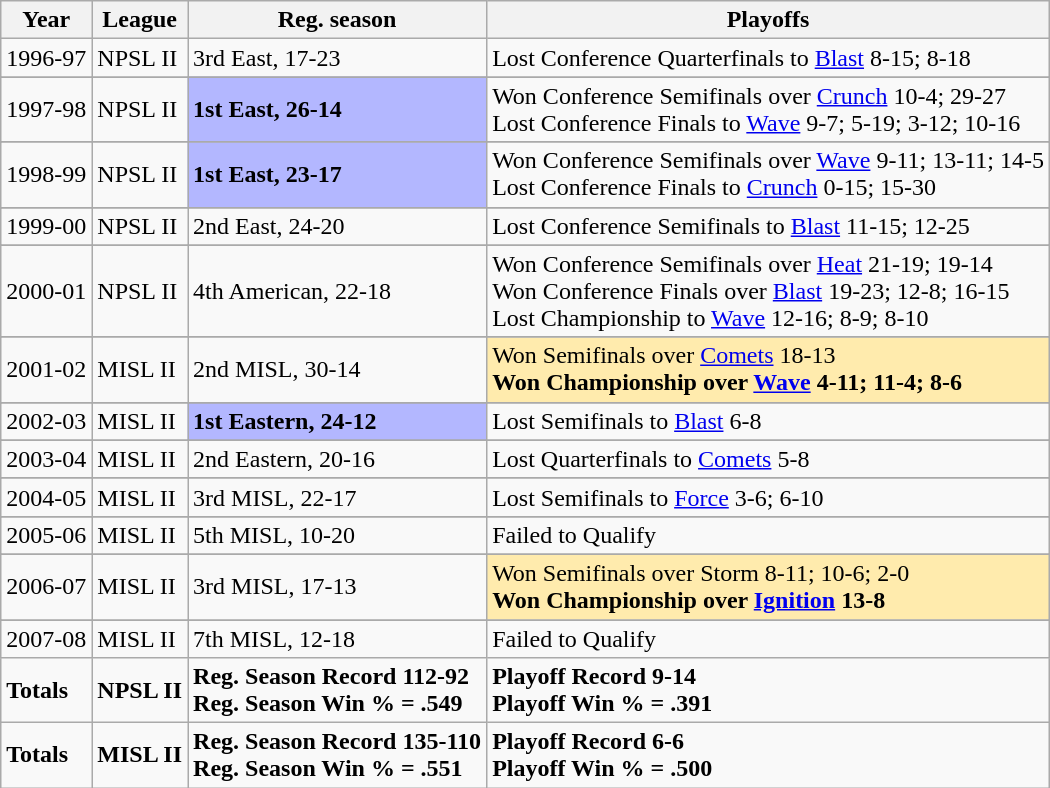<table class="wikitable">
<tr>
<th>Year</th>
<th>League</th>
<th>Reg. season</th>
<th>Playoffs</th>
</tr>
<tr>
<td>1996-97</td>
<td>NPSL II</td>
<td>3rd East, 17-23</td>
<td>Lost Conference Quarterfinals to <a href='#'>Blast</a> 8-15; 8-18</td>
</tr>
<tr>
</tr>
<tr>
<td>1997-98</td>
<td>NPSL II</td>
<td bgcolor="B3B7FF"><strong>1st East, 26-14</strong></td>
<td>Won Conference Semifinals over <a href='#'>Crunch</a> 10-4; 29-27 <br> Lost Conference Finals to <a href='#'>Wave</a> 9-7; 5-19; 3-12; 10-16</td>
</tr>
<tr>
</tr>
<tr>
<td>1998-99</td>
<td>NPSL II</td>
<td bgcolor="B3B7FF"><strong>1st East, 23-17</strong></td>
<td>Won Conference Semifinals over <a href='#'>Wave</a> 9-11; 13-11; 14-5 <br> Lost Conference Finals to <a href='#'>Crunch</a> 0-15; 15-30</td>
</tr>
<tr>
</tr>
<tr>
<td>1999-00</td>
<td>NPSL II</td>
<td>2nd East, 24-20</td>
<td>Lost Conference Semifinals to <a href='#'>Blast</a> 11-15; 12-25</td>
</tr>
<tr>
</tr>
<tr>
<td>2000-01</td>
<td>NPSL II</td>
<td>4th American, 22-18</td>
<td>Won Conference Semifinals over <a href='#'>Heat</a> 21-19; 19-14 <br> Won Conference Finals over <a href='#'>Blast</a> 19-23; 12-8; 16-15 <br> Lost Championship to <a href='#'>Wave</a> 12-16; 8-9; 8-10</td>
</tr>
<tr>
</tr>
<tr>
<td>2001-02</td>
<td>MISL II</td>
<td>2nd MISL, 30-14</td>
<td bgcolor="#FFEBAD">Won Semifinals over <a href='#'>Comets</a> 18-13 <br> <strong>Won Championship over <a href='#'>Wave</a> 4-11; 11-4; 8-6</strong></td>
</tr>
<tr>
</tr>
<tr>
<td>2002-03</td>
<td>MISL II</td>
<td bgcolor="B3B7FF"><strong>1st Eastern, 24-12</strong></td>
<td>Lost Semifinals to <a href='#'>Blast</a> 6-8</td>
</tr>
<tr>
</tr>
<tr>
<td>2003-04</td>
<td>MISL II</td>
<td>2nd Eastern, 20-16</td>
<td>Lost Quarterfinals to <a href='#'>Comets</a> 5-8</td>
</tr>
<tr>
</tr>
<tr>
<td>2004-05</td>
<td>MISL II</td>
<td>3rd MISL, 22-17</td>
<td>Lost Semifinals to <a href='#'>Force</a> 3-6; 6-10</td>
</tr>
<tr>
</tr>
<tr>
<td>2005-06</td>
<td>MISL II</td>
<td>5th MISL, 10-20</td>
<td>Failed to Qualify</td>
</tr>
<tr>
</tr>
<tr>
<td>2006-07</td>
<td>MISL II</td>
<td>3rd MISL, 17-13</td>
<td bgcolor="#FFEBAD">Won Semifinals over Storm 8-11; 10-6; 2-0 <br> <strong>Won Championship over <a href='#'>Ignition</a> 13-8</strong></td>
</tr>
<tr>
</tr>
<tr>
<td>2007-08</td>
<td>MISL II</td>
<td>7th MISL, 12-18</td>
<td>Failed to Qualify</td>
</tr>
<tr>
<td><strong>Totals</strong></td>
<td><strong>NPSL II</strong></td>
<td><strong>Reg. Season Record   112-92</strong><br><strong>Reg. Season Win % = .549</strong></td>
<td><strong>Playoff Record   9-14</strong> <br> <strong>Playoff Win % = .391</strong></td>
</tr>
<tr>
<td><strong>Totals</strong></td>
<td><strong>MISL II</strong></td>
<td><strong>Reg. Season Record   135-110</strong><br><strong>Reg. Season Win % = .551</strong></td>
<td><strong>Playoff Record   6-6</strong> <br> <strong>Playoff Win % = .500</strong></td>
</tr>
</table>
